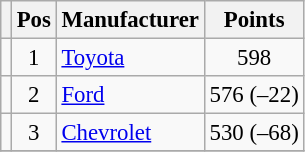<table class="wikitable" style="font-size: 95%;">
<tr>
<th></th>
<th>Pos</th>
<th>Manufacturer</th>
<th>Points</th>
</tr>
<tr>
<td align="left"></td>
<td style="text-align:center;">1</td>
<td><a href='#'>Toyota</a></td>
<td style="text-align:center;">598</td>
</tr>
<tr>
<td align="left"></td>
<td style="text-align:center;">2</td>
<td><a href='#'>Ford</a></td>
<td style="text-align:center;">576 (–22)</td>
</tr>
<tr>
<td align="left"></td>
<td style="text-align:center;">3</td>
<td><a href='#'>Chevrolet</a></td>
<td style="text-align:center;">530 (–68)</td>
</tr>
<tr class="sortbottom">
</tr>
</table>
